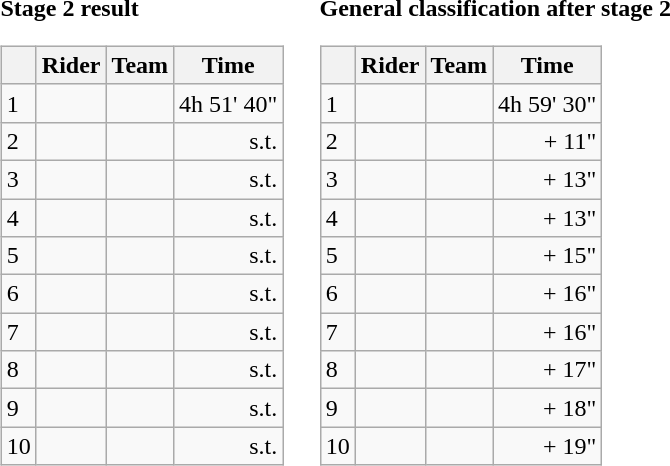<table>
<tr>
<td><strong>Stage 2 result</strong><br><table class="wikitable">
<tr>
<th></th>
<th>Rider</th>
<th>Team</th>
<th>Time</th>
</tr>
<tr>
<td>1</td>
<td></td>
<td></td>
<td align="right">4h 51' 40"</td>
</tr>
<tr>
<td>2</td>
<td></td>
<td></td>
<td align="right">s.t.</td>
</tr>
<tr>
<td>3</td>
<td></td>
<td></td>
<td align="right">s.t.</td>
</tr>
<tr>
<td>4</td>
<td></td>
<td></td>
<td align="right">s.t.</td>
</tr>
<tr>
<td>5</td>
<td></td>
<td></td>
<td align="right">s.t.</td>
</tr>
<tr>
<td>6</td>
<td></td>
<td></td>
<td align="right">s.t.</td>
</tr>
<tr>
<td>7</td>
<td></td>
<td></td>
<td align="right">s.t.</td>
</tr>
<tr>
<td>8</td>
<td></td>
<td></td>
<td align="right">s.t.</td>
</tr>
<tr>
<td>9</td>
<td></td>
<td></td>
<td align="right">s.t.</td>
</tr>
<tr>
<td>10</td>
<td></td>
<td></td>
<td align="right">s.t.</td>
</tr>
</table>
</td>
<td></td>
<td><strong>General classification after stage 2</strong><br><table class="wikitable">
<tr>
<th></th>
<th>Rider</th>
<th>Team</th>
<th>Time</th>
</tr>
<tr>
<td>1</td>
<td> </td>
<td></td>
<td align="right">4h 59' 30"</td>
</tr>
<tr>
<td>2</td>
<td></td>
<td></td>
<td align="right">+ 11"</td>
</tr>
<tr>
<td>3</td>
<td></td>
<td></td>
<td align="right">+ 13"</td>
</tr>
<tr>
<td>4</td>
<td></td>
<td></td>
<td align="right">+ 13"</td>
</tr>
<tr>
<td>5</td>
<td></td>
<td></td>
<td align="right">+ 15"</td>
</tr>
<tr>
<td>6</td>
<td></td>
<td></td>
<td align="right">+ 16"</td>
</tr>
<tr>
<td>7</td>
<td></td>
<td></td>
<td align="right">+ 16"</td>
</tr>
<tr>
<td>8</td>
<td></td>
<td></td>
<td align="right">+ 17"</td>
</tr>
<tr>
<td>9</td>
<td></td>
<td></td>
<td align="right">+ 18"</td>
</tr>
<tr>
<td>10</td>
<td></td>
<td></td>
<td align="right">+ 19"</td>
</tr>
</table>
</td>
</tr>
</table>
